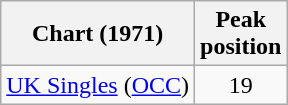<table class="wikitable">
<tr>
<th>Chart (1971)</th>
<th>Peak<br>position</th>
</tr>
<tr>
<td><a href='#'>UK Singles</a> (<a href='#'>OCC</a>)</td>
<td align="center">19</td>
</tr>
</table>
